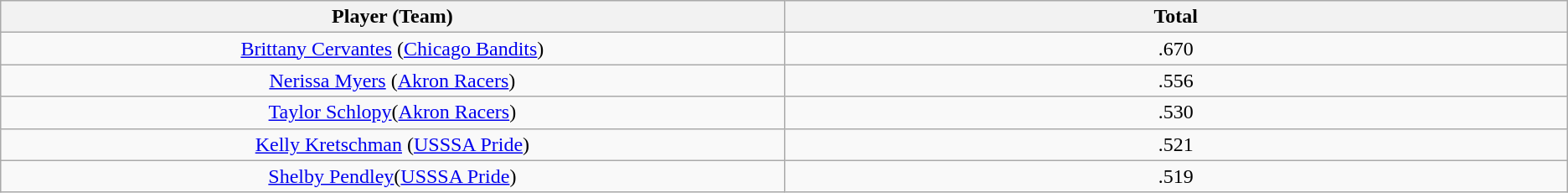<table class="wikitable" style="text-align:center;">
<tr>
<th style="width:15%;">Player (Team)</th>
<th style="width:15%;">Total</th>
</tr>
<tr>
<td><a href='#'>Brittany Cervantes</a> (<a href='#'>Chicago Bandits</a>)</td>
<td>.670</td>
</tr>
<tr>
<td><a href='#'>Nerissa Myers</a> (<a href='#'>Akron Racers</a>)</td>
<td>.556</td>
</tr>
<tr>
<td><a href='#'>Taylor Schlopy</a>(<a href='#'>Akron Racers</a>)</td>
<td>.530</td>
</tr>
<tr>
<td><a href='#'>Kelly Kretschman</a> (<a href='#'>USSSA Pride</a>)</td>
<td>.521</td>
</tr>
<tr>
<td><a href='#'>Shelby Pendley</a>(<a href='#'>USSSA Pride</a>)</td>
<td>.519</td>
</tr>
</table>
